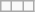<table class="wikitable">
<tr>
<td></td>
<td></td>
<td></td>
</tr>
</table>
